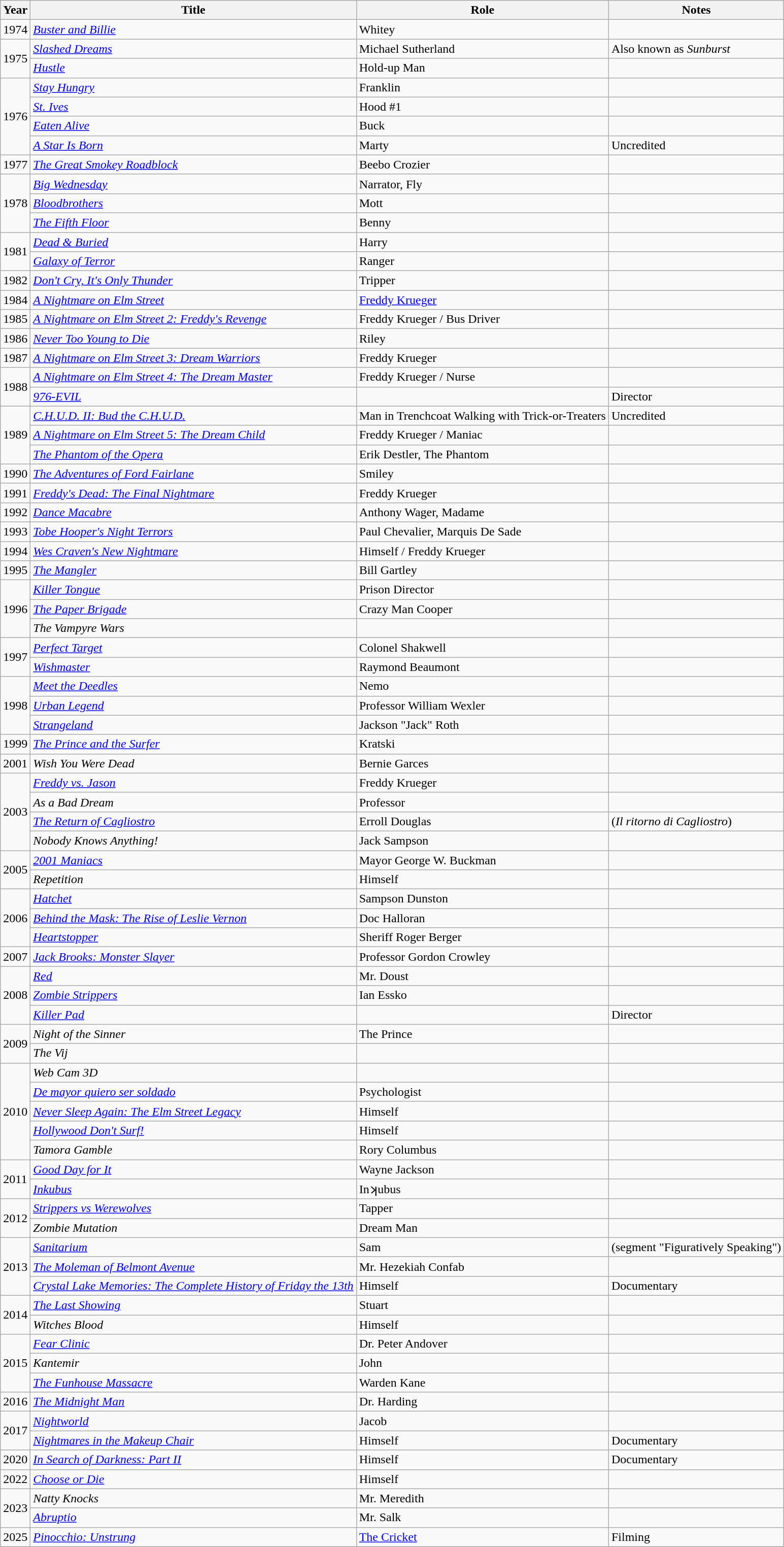<table class="wikitable sortable">
<tr>
<th>Year</th>
<th>Title</th>
<th>Role</th>
<th>Notes</th>
</tr>
<tr>
<td>1974</td>
<td><em><a href='#'>Buster and Billie</a></em></td>
<td>Whitey</td>
<td></td>
</tr>
<tr>
<td rowspan="2">1975</td>
<td><em><a href='#'>Slashed Dreams</a></em></td>
<td>Michael Sutherland</td>
<td>Also known as <em>Sunburst</em></td>
</tr>
<tr>
<td><em><a href='#'>Hustle</a></em></td>
<td>Hold-up Man</td>
<td></td>
</tr>
<tr>
<td rowspan="4">1976</td>
<td><em><a href='#'>Stay Hungry</a></em></td>
<td>Franklin</td>
<td></td>
</tr>
<tr>
<td><em><a href='#'>St. Ives</a></em></td>
<td>Hood #1</td>
<td></td>
</tr>
<tr>
<td><em><a href='#'>Eaten Alive</a></em></td>
<td>Buck</td>
<td></td>
</tr>
<tr>
<td><em><a href='#'>A Star Is Born</a></em></td>
<td>Marty</td>
<td>Uncredited</td>
</tr>
<tr>
<td>1977</td>
<td><em><a href='#'>The Great Smokey Roadblock</a></em></td>
<td>Beebo Crozier</td>
<td></td>
</tr>
<tr>
<td rowspan="3">1978</td>
<td><em><a href='#'>Big Wednesday</a></em></td>
<td>Narrator, Fly</td>
<td></td>
</tr>
<tr>
<td><em><a href='#'>Bloodbrothers</a></em></td>
<td>Mott</td>
<td></td>
</tr>
<tr>
<td><em><a href='#'>The Fifth Floor</a></em></td>
<td>Benny</td>
<td></td>
</tr>
<tr>
<td rowspan="2">1981</td>
<td><em><a href='#'>Dead & Buried</a></em></td>
<td>Harry</td>
<td></td>
</tr>
<tr>
<td><em><a href='#'>Galaxy of Terror</a></em></td>
<td>Ranger</td>
<td></td>
</tr>
<tr>
<td>1982</td>
<td><em><a href='#'>Don't Cry, It's Only Thunder</a></em></td>
<td>Tripper</td>
<td></td>
</tr>
<tr>
<td>1984</td>
<td><em><a href='#'>A Nightmare on Elm Street</a></em></td>
<td><a href='#'>Freddy Krueger</a></td>
<td></td>
</tr>
<tr>
<td>1985</td>
<td><em><a href='#'>A Nightmare on Elm Street 2: Freddy's Revenge</a></em></td>
<td>Freddy Krueger / Bus Driver</td>
<td></td>
</tr>
<tr>
<td>1986</td>
<td><em><a href='#'>Never Too Young to Die</a></em></td>
<td>Riley</td>
<td></td>
</tr>
<tr>
<td>1987</td>
<td><em><a href='#'>A Nightmare on Elm Street 3: Dream Warriors</a></em></td>
<td>Freddy Krueger</td>
<td></td>
</tr>
<tr>
<td rowspan="2">1988</td>
<td><em><a href='#'>A Nightmare on Elm Street 4: The Dream Master</a></em></td>
<td>Freddy Krueger / Nurse</td>
<td></td>
</tr>
<tr>
<td><em><a href='#'>976-EVIL</a></em></td>
<td></td>
<td>Director</td>
</tr>
<tr>
<td rowspan="3">1989</td>
<td><em><a href='#'>C.H.U.D. II: Bud the C.H.U.D.</a></em></td>
<td>Man in Trenchcoat Walking with Trick-or-Treaters</td>
<td>Uncredited</td>
</tr>
<tr>
<td><em><a href='#'>A Nightmare on Elm Street 5: The Dream Child</a></em></td>
<td>Freddy Krueger / Maniac</td>
<td></td>
</tr>
<tr>
<td><em><a href='#'>The Phantom of the Opera</a></em></td>
<td>Erik Destler, The Phantom</td>
<td></td>
</tr>
<tr>
<td>1990</td>
<td><em><a href='#'>The Adventures of Ford Fairlane</a></em></td>
<td>Smiley</td>
<td></td>
</tr>
<tr>
<td>1991</td>
<td><em><a href='#'>Freddy's Dead: The Final Nightmare</a></em></td>
<td>Freddy Krueger</td>
<td></td>
</tr>
<tr>
<td>1992</td>
<td><em><a href='#'>Dance Macabre</a></em></td>
<td>Anthony Wager, Madame</td>
<td></td>
</tr>
<tr>
<td>1993</td>
<td><em><a href='#'>Tobe Hooper's Night Terrors</a></em></td>
<td>Paul Chevalier, Marquis De Sade</td>
<td></td>
</tr>
<tr>
<td>1994</td>
<td><em><a href='#'>Wes Craven's New Nightmare</a></em></td>
<td>Himself / Freddy Krueger</td>
<td></td>
</tr>
<tr>
<td>1995</td>
<td><em><a href='#'>The Mangler</a></em></td>
<td>Bill Gartley</td>
<td></td>
</tr>
<tr>
<td rowspan="3">1996</td>
<td><em><a href='#'>Killer Tongue</a></em></td>
<td>Prison Director</td>
<td></td>
</tr>
<tr>
<td><em><a href='#'>The Paper Brigade</a></em></td>
<td>Crazy Man Cooper</td>
<td></td>
</tr>
<tr>
<td><em>The Vampyre Wars</em></td>
<td></td>
<td></td>
</tr>
<tr>
<td rowspan="2">1997</td>
<td><em><a href='#'>Perfect Target</a></em></td>
<td>Colonel Shakwell</td>
<td></td>
</tr>
<tr>
<td><em><a href='#'>Wishmaster</a></em></td>
<td>Raymond Beaumont</td>
<td></td>
</tr>
<tr>
<td rowspan="3">1998</td>
<td><em><a href='#'>Meet the Deedles</a></em></td>
<td>Nemo</td>
<td></td>
</tr>
<tr>
<td><em><a href='#'>Urban Legend</a></em></td>
<td>Professor William Wexler</td>
<td></td>
</tr>
<tr>
<td><em><a href='#'>Strangeland</a></em></td>
<td>Jackson "Jack" Roth</td>
<td></td>
</tr>
<tr>
<td>1999</td>
<td><em><a href='#'>The Prince and the Surfer</a></em></td>
<td>Kratski</td>
<td></td>
</tr>
<tr>
<td>2001</td>
<td><em>Wish You Were Dead</em></td>
<td>Bernie Garces</td>
<td></td>
</tr>
<tr>
<td rowspan="4">2003</td>
<td><em><a href='#'>Freddy vs. Jason</a></em></td>
<td>Freddy Krueger</td>
<td></td>
</tr>
<tr>
<td><em>As a Bad Dream</em></td>
<td>Professor</td>
<td></td>
</tr>
<tr>
<td><em><a href='#'>The Return of Cagliostro</a></em></td>
<td>Erroll Douglas</td>
<td>(<em>Il ritorno di Cagliostro</em>)</td>
</tr>
<tr>
<td><em>Nobody Knows Anything!</em></td>
<td>Jack Sampson</td>
<td></td>
</tr>
<tr>
<td rowspan="2">2005</td>
<td><em><a href='#'>2001 Maniacs</a></em></td>
<td>Mayor George W. Buckman</td>
<td></td>
</tr>
<tr>
<td><em>Repetition</em></td>
<td>Himself</td>
<td></td>
</tr>
<tr>
<td rowspan="3">2006</td>
<td><em><a href='#'>Hatchet</a></em></td>
<td>Sampson Dunston</td>
<td></td>
</tr>
<tr>
<td><em><a href='#'>Behind the Mask: The Rise of Leslie Vernon</a></em></td>
<td>Doc Halloran</td>
<td></td>
</tr>
<tr>
<td><em><a href='#'>Heartstopper</a></em></td>
<td>Sheriff Roger Berger</td>
<td></td>
</tr>
<tr>
<td>2007</td>
<td><em><a href='#'>Jack Brooks: Monster Slayer</a></em></td>
<td>Professor Gordon Crowley</td>
<td></td>
</tr>
<tr>
<td rowspan="3">2008</td>
<td><em><a href='#'>Red</a></em></td>
<td>Mr. Doust</td>
<td></td>
</tr>
<tr>
<td><em><a href='#'>Zombie Strippers</a></em></td>
<td>Ian Essko</td>
<td></td>
</tr>
<tr>
<td><em><a href='#'>Killer Pad</a></em></td>
<td></td>
<td>Director</td>
</tr>
<tr>
<td rowspan="2">2009</td>
<td><em>Night of the Sinner</em></td>
<td>The Prince</td>
<td></td>
</tr>
<tr>
<td><em>The Vij</em></td>
<td></td>
<td></td>
</tr>
<tr>
<td rowspan="5">2010</td>
<td><em>Web Cam 3D</em></td>
<td></td>
<td></td>
</tr>
<tr>
<td><em><a href='#'>De mayor quiero ser soldado</a></em></td>
<td>Psychologist</td>
<td></td>
</tr>
<tr>
<td><em><a href='#'>Never Sleep Again: The Elm Street Legacy</a></em></td>
<td>Himself</td>
<td></td>
</tr>
<tr>
<td><em><a href='#'>Hollywood Don't Surf!</a></em></td>
<td>Himself</td>
<td></td>
</tr>
<tr>
<td><em>Tamora Gamble</em></td>
<td>Rory Columbus</td>
<td></td>
</tr>
<tr>
<td rowspan="2">2011</td>
<td><em><a href='#'>Good Day for It</a></em></td>
<td>Wayne Jackson</td>
<td></td>
</tr>
<tr>
<td><em><a href='#'>Inkubus</a></em></td>
<td>Inʞubus</td>
<td></td>
</tr>
<tr>
<td rowspan="2">2012</td>
<td><em><a href='#'>Strippers vs Werewolves</a></em></td>
<td>Tapper</td>
<td></td>
</tr>
<tr>
<td><em>Zombie Mutation</em></td>
<td>Dream Man</td>
<td></td>
</tr>
<tr>
<td rowspan="3">2013</td>
<td><em><a href='#'>Sanitarium</a></em></td>
<td>Sam</td>
<td>(segment "Figuratively Speaking")</td>
</tr>
<tr>
<td><em><a href='#'>The Moleman of Belmont Avenue</a></em></td>
<td>Mr. Hezekiah Confab</td>
<td></td>
</tr>
<tr>
<td><em><a href='#'>Crystal Lake Memories: The Complete History of Friday the 13th</a></em></td>
<td>Himself</td>
<td>Documentary</td>
</tr>
<tr>
<td rowspan="2">2014</td>
<td><em><a href='#'>The Last Showing</a></em></td>
<td>Stuart</td>
<td></td>
</tr>
<tr>
<td><em>Witches Blood</em></td>
<td>Himself</td>
<td></td>
</tr>
<tr>
<td rowspan="3">2015</td>
<td><em><a href='#'>Fear Clinic</a></em></td>
<td>Dr. Peter Andover</td>
<td></td>
</tr>
<tr>
<td><em>Kantemir</em></td>
<td>John</td>
<td></td>
</tr>
<tr>
<td><em><a href='#'>The Funhouse Massacre</a></em></td>
<td>Warden Kane</td>
<td></td>
</tr>
<tr>
<td>2016</td>
<td><em><a href='#'>The Midnight Man</a></em></td>
<td>Dr. Harding</td>
<td></td>
</tr>
<tr>
<td rowspan="2">2017</td>
<td><em><a href='#'>Nightworld</a></em></td>
<td>Jacob</td>
<td></td>
</tr>
<tr>
<td><em><a href='#'>Nightmares in the Makeup Chair</a></em></td>
<td>Himself</td>
<td>Documentary</td>
</tr>
<tr>
<td>2020</td>
<td><em><a href='#'>In Search of Darkness: Part II</a></em></td>
<td>Himself</td>
<td>Documentary</td>
</tr>
<tr>
<td>2022</td>
<td><em><a href='#'>Choose or Die</a></em></td>
<td>Himself</td>
<td></td>
</tr>
<tr>
<td rowspan="2">2023</td>
<td><em>Natty Knocks</em></td>
<td>Mr. Meredith</td>
<td></td>
</tr>
<tr>
<td><em><a href='#'>Abruptio</a></em></td>
<td>Mr. Salk</td>
<td></td>
</tr>
<tr>
<td>2025</td>
<td><em><a href='#'>Pinocchio: Unstrung</a></em></td>
<td><a href='#'>The Cricket</a></td>
<td>Filming</td>
</tr>
</table>
